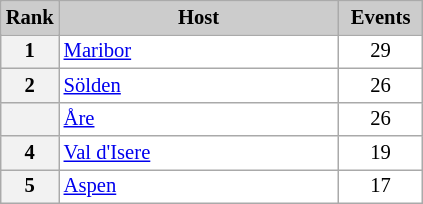<table class="wikitable plainrowheaders" style="background:#fff; font-size:86%; line-height:16px; border:grey solid 1px; border-collapse:collapse">
<tr>
<th style="background-color: #ccc;" width="30">Rank</th>
<th style="background-color: #ccc;" width="180">Host</th>
<th style="background:#ccc; width:20%">Events</th>
</tr>
<tr>
<th>1</th>
<td align=left> <a href='#'>Maribor</a></td>
<td align=center>29</td>
</tr>
<tr>
<th>2</th>
<td align=left> <a href='#'>Sölden</a></td>
<td align=center>26</td>
</tr>
<tr>
<th></th>
<td align=left> <a href='#'>Åre</a></td>
<td align=center>26</td>
</tr>
<tr>
<th>4</th>
<td align=left> <a href='#'>Val d'Isere</a></td>
<td align=center>19</td>
</tr>
<tr>
<th>5</th>
<td align=left> <a href='#'>Aspen</a></td>
<td align=center>17</td>
</tr>
</table>
